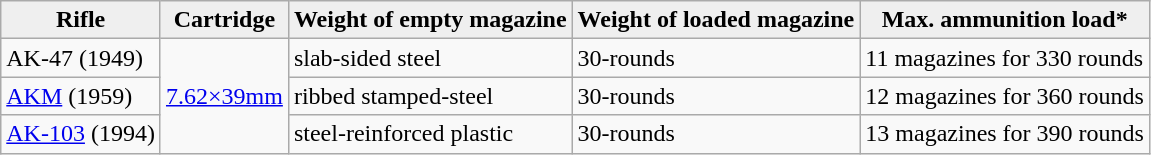<table class="wikitable">
<tr>
<th style="background:#efefef;">Rifle</th>
<th style="background:#efefef;">Cartridge</th>
<th style="background:#efefef;">Weight of empty magazine</th>
<th style="background:#efefef;">Weight of loaded magazine</th>
<th style="background:#efefef;">Max.  ammunition load*</th>
</tr>
<tr>
<td>AK-47 (1949)</td>
<td rowspan="3"><a href='#'>7.62×39mm</a></td>
<td>slab-sided steel<br></td>
<td>30-rounds<br></td>
<td>11 magazines for 330 rounds<br></td>
</tr>
<tr>
<td><a href='#'>AKM</a> (1959)</td>
<td>ribbed stamped-steel<br></td>
<td>30-rounds<br></td>
<td>12 magazines for 360 rounds<br></td>
</tr>
<tr>
<td><a href='#'>AK-103</a> (1994)</td>
<td>steel-reinforced plastic<br></td>
<td>30-rounds<br></td>
<td>13 magazines for 390 rounds<br></td>
</tr>
</table>
